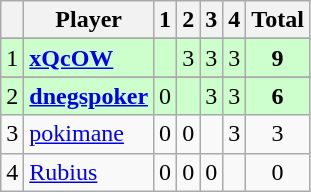<table class="wikitable" style="text-align: center;">
<tr>
<th></th>
<th>Player</th>
<th>1</th>
<th>2</th>
<th>3</th>
<th>4</th>
<th>Total</th>
</tr>
<tr>
</tr>
<tr style="background:#ccffcc;">
<td>1</td>
<td align="left"><strong><a href='#'>xQcOW</a></strong></td>
<td></td>
<td>3</td>
<td>3</td>
<td>3</td>
<td><strong> 9</strong></td>
</tr>
<tr>
</tr>
<tr style="background:#ccffcc;">
<td>2</td>
<td align="left"><strong><a href='#'>dnegspoker</a></strong></td>
<td>0</td>
<td></td>
<td>3</td>
<td>3</td>
<td><strong>6</strong></td>
</tr>
<tr>
<td>3</td>
<td align="left"><a href='#'>pokimane</a></td>
<td>0</td>
<td>0</td>
<td></td>
<td>3</td>
<td>3</td>
</tr>
<tr>
<td>4</td>
<td align="left"><a href='#'>Rubius</a></td>
<td>0</td>
<td>0</td>
<td>0</td>
<td></td>
<td>0</td>
</tr>
</table>
